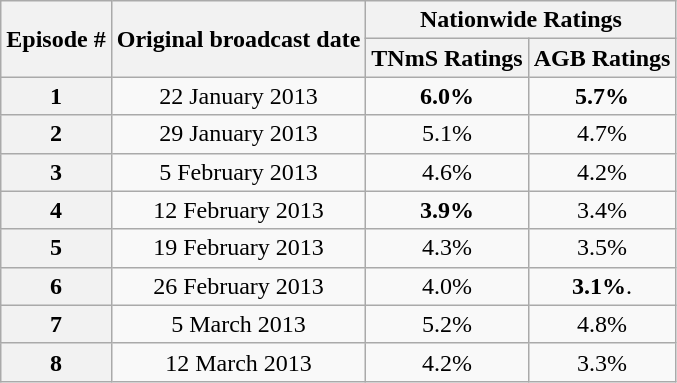<table class=wikitable style="text-align:center">
<tr>
<th rowspan="2">Episode #</th>
<th rowspan="2">Original broadcast date</th>
<th colspan="2">Nationwide Ratings</th>
</tr>
<tr>
<th>TNmS Ratings</th>
<th>AGB Ratings</th>
</tr>
<tr>
<th>1</th>
<td>22 January 2013</td>
<td><span><strong>6.0%</strong></span></td>
<td><span><strong>5.7%</strong></span></td>
</tr>
<tr>
<th>2</th>
<td>29 January 2013</td>
<td>5.1%</td>
<td>4.7%</td>
</tr>
<tr>
<th>3</th>
<td>5 February 2013</td>
<td>4.6%</td>
<td>4.2%</td>
</tr>
<tr>
<th>4</th>
<td>12 February 2013</td>
<td><span><strong>3.9%</strong></span></td>
<td>3.4%</td>
</tr>
<tr>
<th>5</th>
<td>19 February 2013</td>
<td>4.3%</td>
<td>3.5%</td>
</tr>
<tr>
<th>6</th>
<td>26 February 2013</td>
<td>4.0%</td>
<td><span><strong>3.1%</strong></span>.</td>
</tr>
<tr>
<th>7</th>
<td>5 March 2013</td>
<td>5.2%</td>
<td>4.8%</td>
</tr>
<tr>
<th>8</th>
<td>12 March 2013</td>
<td>4.2%</td>
<td>3.3%</td>
</tr>
</table>
